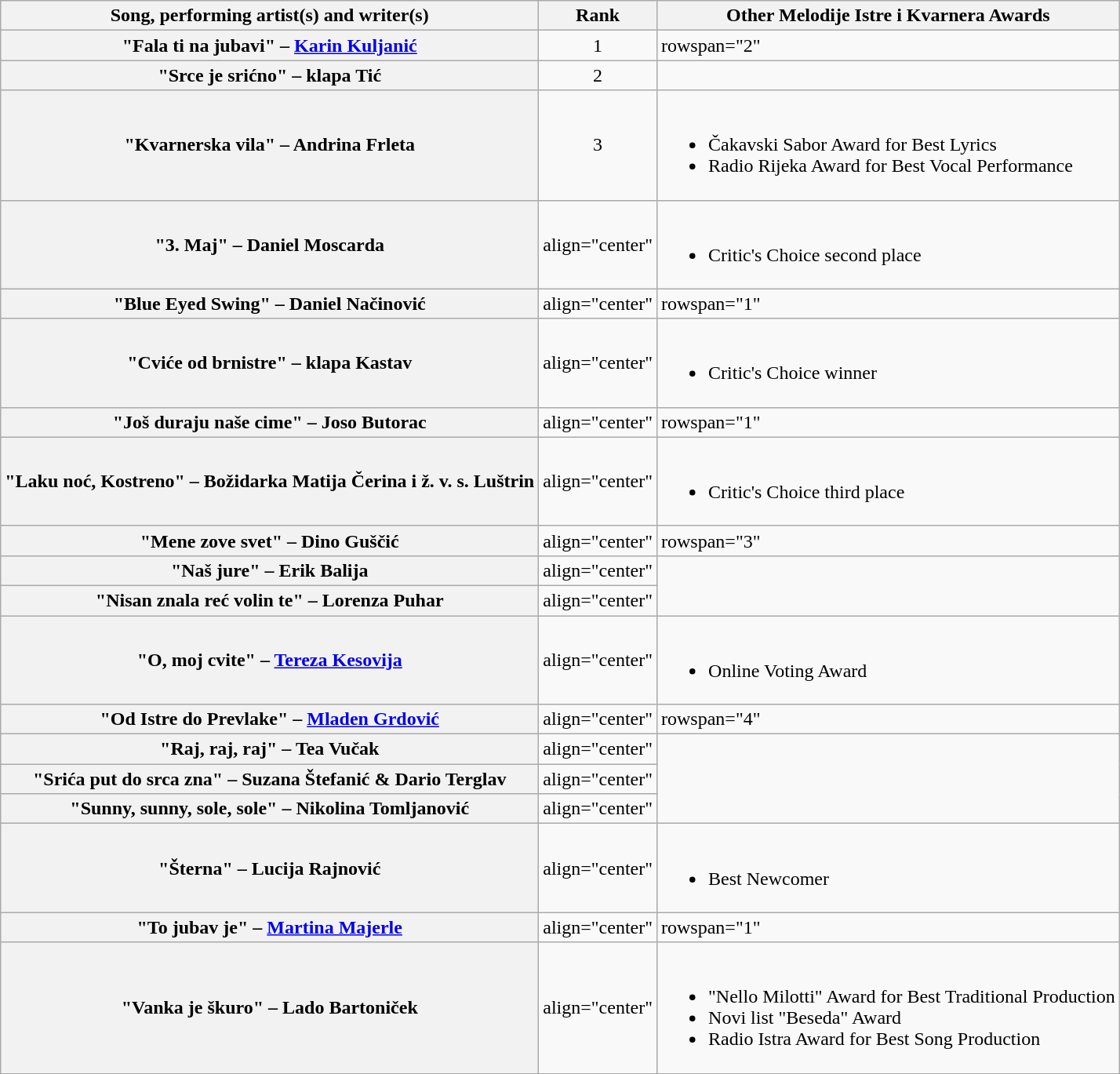<table class="plainrowheaders wikitable" style="">
<tr>
<th>Song, performing artist(s) and writer(s)</th>
<th>Rank</th>
<th>Other Melodije Istre i Kvarnera Awards</th>
</tr>
<tr>
<th scope="row">"Fala ti na jubavi" – <a href='#'>Karin Kuljanić</a><br></th>
<td align="center">1</td>
<td>rowspan="2" </td>
</tr>
<tr>
<th scope="row">"Srce je srićno" – klapa Tić<br></th>
<td align="center">2</td>
</tr>
<tr>
<th scope="row">"Kvarnerska vila" – Andrina Frleta<br></th>
<td align="center">3</td>
<td><br><ul><li>Čakavski Sabor Award for Best Lyrics</li><li>Radio Rijeka Award for Best Vocal Performance</li></ul></td>
</tr>
<tr>
<th scope="row">"3. Maj" – Daniel Moscarda<br></th>
<td>align="center" </td>
<td><br><ul><li>Critic's Choice second place</li></ul></td>
</tr>
<tr>
<th scope="row">"Blue Eyed Swing" – Daniel Načinović<br></th>
<td>align="center" </td>
<td>rowspan="1" </td>
</tr>
<tr>
<th scope="row">"Cviće od brnistre" – klapa Kastav<br></th>
<td>align="center" </td>
<td><br><ul><li>Critic's Choice winner</li></ul></td>
</tr>
<tr>
<th scope="row">"Još duraju naše cime" – Joso Butorac<br></th>
<td>align="center" </td>
<td>rowspan="1" </td>
</tr>
<tr>
<th scope="row">"Laku noć, Kostreno" – Božidarka Matija Čerina i ž. v. s. Luštrin<br></th>
<td>align="center" </td>
<td><br><ul><li>Critic's Choice third place</li></ul></td>
</tr>
<tr>
<th scope="row">"Mene zove svet" – Dino Guščić<br></th>
<td>align="center" </td>
<td>rowspan="3" </td>
</tr>
<tr>
<th scope="row">"Naš jure" – Erik Balija<br></th>
<td>align="center" </td>
</tr>
<tr>
<th scope="row">"Nisan znala reć volin te" – Lorenza Puhar<br></th>
<td>align="center" </td>
</tr>
<tr>
<th scope="row">"O, moj cvite" – <a href='#'>Tereza Kesovija</a><br></th>
<td>align="center" </td>
<td><br><ul><li>Online Voting Award</li></ul></td>
</tr>
<tr>
<th scope="row">"Od Istre do Prevlake" – <a href='#'>Mladen Grdović</a><br></th>
<td>align="center" </td>
<td>rowspan="4" </td>
</tr>
<tr>
<th scope="row">"Raj, raj, raj" – Tea Vučak<br></th>
<td>align="center" </td>
</tr>
<tr>
<th scope="row">"Srića put do srca zna" – Suzana Štefanić & Dario Terglav<br></th>
<td>align="center" </td>
</tr>
<tr>
<th scope="row">"Sunny, sunny, sole, sole" – Nikolina Tomljanović<br></th>
<td>align="center" </td>
</tr>
<tr>
<th scope="row">"Šterna" – Lucija Rajnović<br></th>
<td>align="center" </td>
<td><br><ul><li>Best Newcomer</li></ul></td>
</tr>
<tr>
<th scope="row">"To jubav je" – <a href='#'>Martina Majerle</a><br></th>
<td>align="center" </td>
<td>rowspan="1" </td>
</tr>
<tr>
<th scope="row">"Vanka je škuro" – Lado Bartoniček<br></th>
<td>align="center" </td>
<td><br><ul><li>"Nello Milotti" Award for Best Traditional Production</li><li>Novi list "Beseda" Award</li><li>Radio Istra Award for Best Song Production</li></ul></td>
</tr>
<tr>
</tr>
</table>
